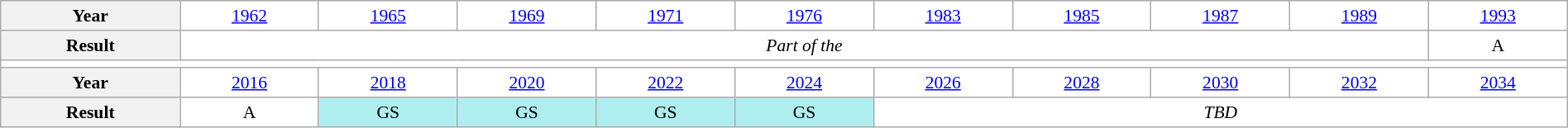<table class="wikitable" style="text-align:center; font-size:90%; background:white;" width="100%">
<tr>
<th>Year</th>
<td><a href='#'>1962</a></td>
<td><a href='#'>1965</a></td>
<td><a href='#'>1969</a></td>
<td><a href='#'>1971</a></td>
<td><a href='#'>1976</a></td>
<td><a href='#'>1983</a></td>
<td><a href='#'>1985</a></td>
<td><a href='#'>1987</a></td>
<td><a href='#'>1989</a></td>
<td><a href='#'>1993</a></td>
</tr>
<tr>
<th>Result</th>
<td colspan="9"><em>Part of the </em></td>
<td>A</td>
</tr>
<tr>
<td colspan="11"></td>
</tr>
<tr>
<th>Year</th>
<td><a href='#'>2016</a></td>
<td><a href='#'>2018</a></td>
<td><a href='#'>2020</a></td>
<td><a href='#'>2022</a></td>
<td><a href='#'>2024</a></td>
<td><a href='#'>2026</a></td>
<td><a href='#'>2028</a></td>
<td><a href='#'>2030</a></td>
<td><a href='#'>2032</a></td>
<td><a href='#'>2034</a></td>
</tr>
<tr>
<th>Result</th>
<td>A</td>
<td bgcolor="afeeee">GS</td>
<td bgcolor="afeeee">GS</td>
<td bgcolor="afeeee">GS</td>
<td bgcolor="afeeee">GS</td>
<td colspan="5"><em>TBD</em></td>
</tr>
</table>
